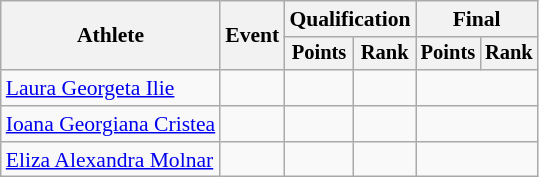<table class="wikitable" style="font-size:90%">
<tr>
<th rowspan=2>Athlete</th>
<th rowspan=2>Event</th>
<th colspan=2>Qualification</th>
<th colspan=2>Final</th>
</tr>
<tr style="font-size:95%">
<th>Points</th>
<th>Rank</th>
<th>Points</th>
<th>Rank</th>
</tr>
<tr align=center>
<td align=left><a href='#'>Laura Georgeta Ilie</a></td>
<td align=left></td>
<td></td>
<td></td>
<td colspan=2></td>
</tr>
<tr align=center>
<td align=left><a href='#'>Ioana Georgiana Cristea</a></td>
<td align=left></td>
<td></td>
<td></td>
<td colspan=2></td>
</tr>
<tr align=center>
<td align=left><a href='#'>Eliza Alexandra Molnar</a></td>
<td align=left></td>
<td></td>
<td></td>
<td colspan=2></td>
</tr>
</table>
